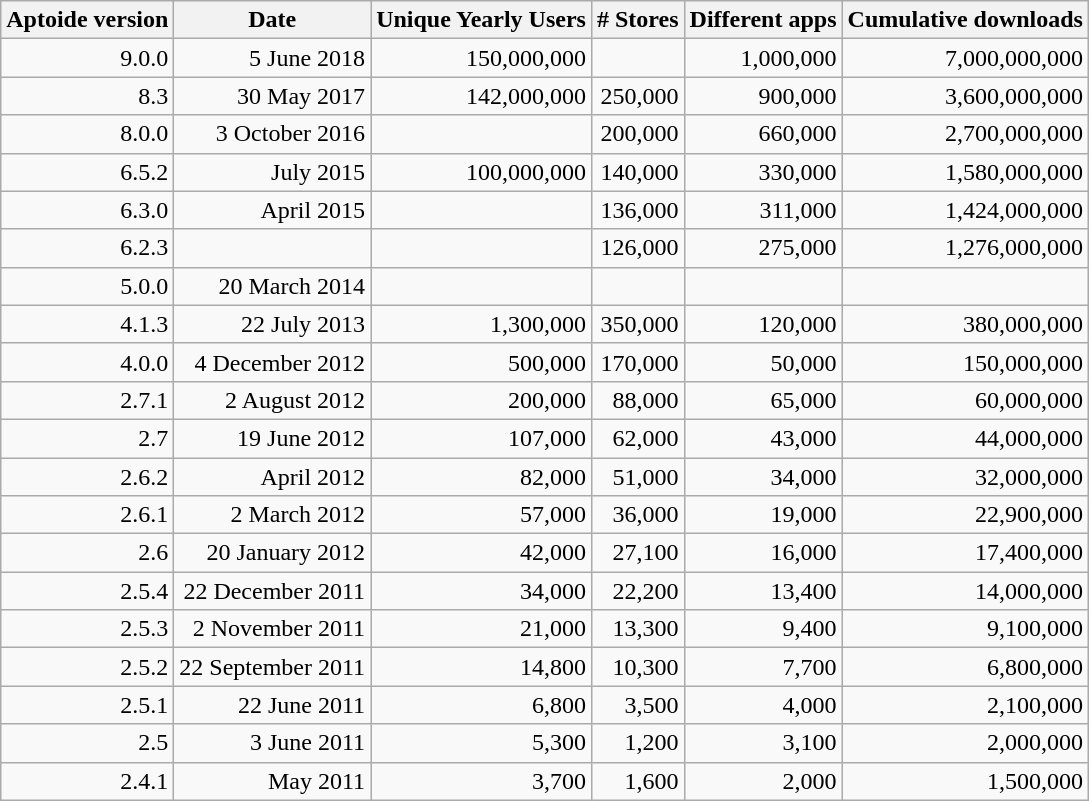<table class="wikitable sortable" style="text-align:right">
<tr>
<th>Aptoide version</th>
<th data-sort-type="date">Date</th>
<th>Unique Yearly Users</th>
<th># Stores</th>
<th>Different apps</th>
<th data-sort-type="number">Cumulative downloads</th>
</tr>
<tr>
<td>9.0.0</td>
<td>5 June 2018</td>
<td>150,000,000</td>
<td></td>
<td>1,000,000</td>
<td>7,000,000,000</td>
</tr>
<tr>
<td>8.3</td>
<td>30 May 2017</td>
<td>142,000,000</td>
<td>250,000</td>
<td>900,000</td>
<td>3,600,000,000</td>
</tr>
<tr>
<td>8.0.0</td>
<td>3 October 2016</td>
<td></td>
<td>200,000</td>
<td>660,000</td>
<td>2,700,000,000</td>
</tr>
<tr>
<td>6.5.2</td>
<td>July 2015</td>
<td>100,000,000</td>
<td>140,000</td>
<td>330,000</td>
<td>1,580,000,000</td>
</tr>
<tr>
<td>6.3.0</td>
<td>April 2015</td>
<td></td>
<td>136,000</td>
<td>311,000</td>
<td>1,424,000,000</td>
</tr>
<tr>
<td>6.2.3</td>
<td></td>
<td></td>
<td>126,000</td>
<td>275,000</td>
<td>1,276,000,000</td>
</tr>
<tr>
<td>5.0.0</td>
<td>20 March 2014</td>
<td></td>
<td></td>
<td></td>
<td></td>
</tr>
<tr>
<td>4.1.3</td>
<td>22 July 2013</td>
<td>1,300,000</td>
<td>350,000</td>
<td>120,000</td>
<td>380,000,000</td>
</tr>
<tr>
<td>4.0.0</td>
<td>4 December 2012</td>
<td>500,000</td>
<td>170,000</td>
<td>50,000</td>
<td>150,000,000</td>
</tr>
<tr>
<td>2.7.1</td>
<td>2 August 2012</td>
<td>200,000</td>
<td>88,000</td>
<td>65,000</td>
<td>60,000,000</td>
</tr>
<tr>
<td>2.7</td>
<td>19 June 2012</td>
<td>107,000</td>
<td>62,000</td>
<td>43,000</td>
<td>44,000,000</td>
</tr>
<tr>
<td>2.6.2</td>
<td>April 2012</td>
<td>82,000</td>
<td>51,000</td>
<td>34,000</td>
<td>32,000,000</td>
</tr>
<tr>
<td>2.6.1</td>
<td>2 March 2012</td>
<td>57,000</td>
<td>36,000</td>
<td>19,000</td>
<td>22,900,000</td>
</tr>
<tr>
<td>2.6</td>
<td>20 January 2012</td>
<td>42,000</td>
<td>27,100</td>
<td>16,000</td>
<td>17,400,000</td>
</tr>
<tr>
<td>2.5.4</td>
<td>22 December 2011</td>
<td>34,000</td>
<td>22,200</td>
<td>13,400</td>
<td>14,000,000</td>
</tr>
<tr>
<td>2.5.3</td>
<td>2 November 2011</td>
<td>21,000</td>
<td>13,300</td>
<td>9,400</td>
<td>9,100,000</td>
</tr>
<tr>
<td>2.5.2</td>
<td>22 September 2011</td>
<td>14,800</td>
<td>10,300</td>
<td>7,700</td>
<td>6,800,000</td>
</tr>
<tr>
<td>2.5.1</td>
<td>22 June 2011</td>
<td>6,800</td>
<td>3,500</td>
<td>4,000</td>
<td>2,100,000</td>
</tr>
<tr>
<td>2.5</td>
<td>3 June 2011</td>
<td>5,300</td>
<td>1,200</td>
<td>3,100</td>
<td>2,000,000</td>
</tr>
<tr>
<td>2.4.1</td>
<td>May 2011</td>
<td>3,700</td>
<td>1,600</td>
<td>2,000</td>
<td>1,500,000</td>
</tr>
</table>
